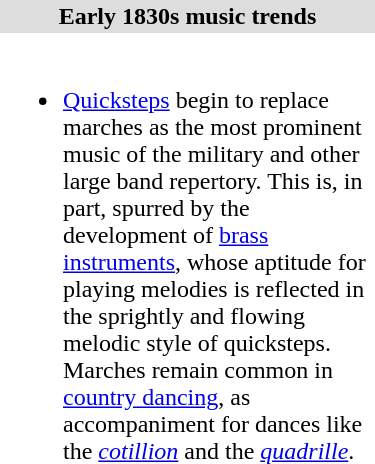<table align="right" border="0" cellpadding="2" width=250 cellspacing="0" style="margin-left:0.5em;" class="toccolours">
<tr>
<th style="background:#ddd;">Early 1830s music trends</th>
</tr>
<tr>
<td><br><ul><li><a href='#'>Quicksteps</a> begin to replace marches as the most prominent music of the military and other large band repertory. This is, in part, spurred by the development of <a href='#'>brass instruments</a>, whose aptitude for playing melodies is reflected in the sprightly and flowing melodic style of quicksteps. Marches remain common in <a href='#'>country dancing</a>, as accompaniment for dances like the <em><a href='#'>cotillion</a></em> and the <em><a href='#'>quadrille</a></em>.</li></ul></td>
</tr>
</table>
